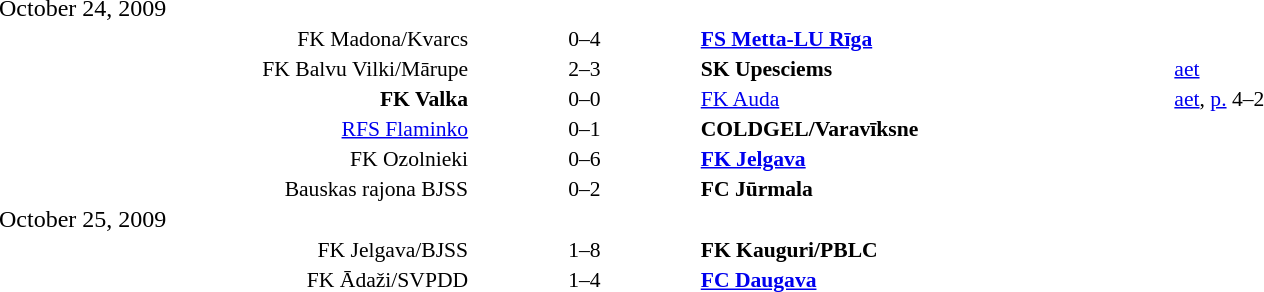<table width=100% cellspacing=1>
<tr>
<th width=25%></th>
<th width=12%></th>
<th width=25%></th>
<th></th>
</tr>
<tr>
<td>October 24, 2009</td>
</tr>
<tr style=font-size:90%>
<td align=right>FK Madona/Kvarcs</td>
<td align=center>0–4</td>
<td><strong><a href='#'>FS Metta-LU Rīga</a></strong></td>
<td></td>
</tr>
<tr style=font-size:90%>
<td align=right>FK Balvu Vilki/Mārupe</td>
<td align=center>2–3</td>
<td><strong>SK Upesciems</strong></td>
<td><a href='#'>aet</a></td>
</tr>
<tr style=font-size:90%>
<td align=right><strong>FK Valka</strong></td>
<td align=center>0–0</td>
<td><a href='#'>FK Auda</a></td>
<td><a href='#'>aet</a>, <a href='#'>p.</a> 4–2</td>
</tr>
<tr style=font-size:90%>
<td align=right><a href='#'>RFS Flaminko</a></td>
<td align=center>0–1</td>
<td><strong>COLDGEL/Varavīksne</strong></td>
<td></td>
</tr>
<tr style=font-size:90%>
<td align=right>FK Ozolnieki</td>
<td align=center>0–6</td>
<td><strong><a href='#'>FK Jelgava</a></strong></td>
<td></td>
</tr>
<tr style=font-size:90%>
<td align=right>Bauskas rajona BJSS</td>
<td align=center>0–2</td>
<td><strong>FC Jūrmala</strong></td>
<td></td>
</tr>
<tr>
<td>October 25, 2009</td>
</tr>
<tr style=font-size:90%>
<td align=right>FK Jelgava/BJSS</td>
<td align=center>1–8</td>
<td><strong>FK Kauguri/PBLC</strong></td>
<td></td>
</tr>
<tr style=font-size:90%>
<td align=right>FK Ādaži/SVPDD</td>
<td align=center>1–4</td>
<td><strong><a href='#'>FC Daugava</a></strong></td>
</tr>
</table>
